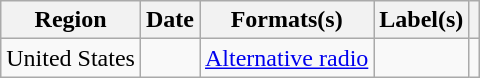<table class="wikitable plainrowheaders" style="text-align:left">
<tr>
<th scope="col">Region</th>
<th scope="col">Date</th>
<th scope="col">Formats(s)</th>
<th scope="col">Label(s)</th>
<th scope="col"></th>
</tr>
<tr>
<td>United States</td>
<td></td>
<td><a href='#'>Alternative radio</a></td>
<td></td>
<td align="center"></td>
</tr>
</table>
